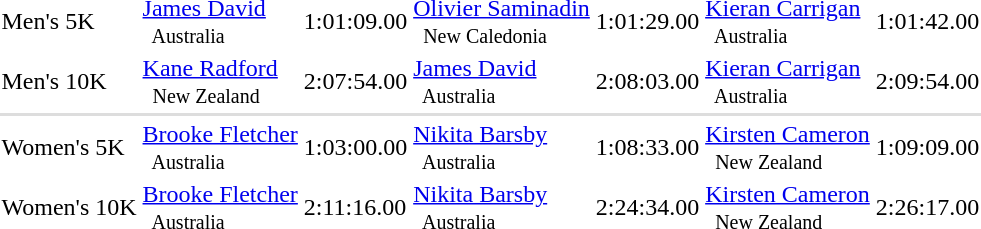<table>
<tr>
<td>Men's 5K</td>
<td><a href='#'>James David</a> <small><br>    Australia</small></td>
<td>1:01:09.00</td>
<td><a href='#'>Olivier Saminadin</a> <small><br>    New Caledonia</small></td>
<td>1:01:29.00</td>
<td><a href='#'>Kieran Carrigan</a> <small><br>    Australia</small></td>
<td>1:01:42.00</td>
</tr>
<tr>
<td>Men's 10K</td>
<td><a href='#'>Kane Radford</a> <small><br>    New Zealand</small></td>
<td>2:07:54.00</td>
<td><a href='#'>James David</a> <small><br>    Australia</small></td>
<td>2:08:03.00</td>
<td><a href='#'>Kieran Carrigan</a> <small><br>    Australia</small></td>
<td>2:09:54.00</td>
</tr>
<tr bgcolor=#DDDDDD>
<td colspan=7></td>
</tr>
<tr>
<td>Women's 5K</td>
<td><a href='#'>Brooke Fletcher</a> <small><br>    Australia</small></td>
<td>1:03:00.00</td>
<td><a href='#'>Nikita Barsby</a> <small><br>    Australia</small></td>
<td>1:08:33.00</td>
<td><a href='#'>Kirsten Cameron</a> <small><br>    New Zealand</small></td>
<td>1:09:09.00</td>
</tr>
<tr>
<td>Women's 10K</td>
<td><a href='#'>Brooke Fletcher</a> <small><br>    Australia</small></td>
<td>2:11:16.00</td>
<td><a href='#'>Nikita Barsby</a> <small><br>    Australia</small></td>
<td>2:24:34.00</td>
<td><a href='#'>Kirsten Cameron</a> <small><br>    New Zealand</small></td>
<td>2:26:17.00</td>
</tr>
<tr>
</tr>
</table>
